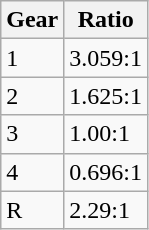<table class=wikitable>
<tr>
<th>Gear</th>
<th>Ratio</th>
</tr>
<tr>
<td>1</td>
<td>3.059:1</td>
</tr>
<tr>
<td>2</td>
<td>1.625:1</td>
</tr>
<tr>
<td>3</td>
<td>1.00:1</td>
</tr>
<tr>
<td>4</td>
<td>0.696:1</td>
</tr>
<tr>
<td>R</td>
<td>2.29:1</td>
</tr>
</table>
